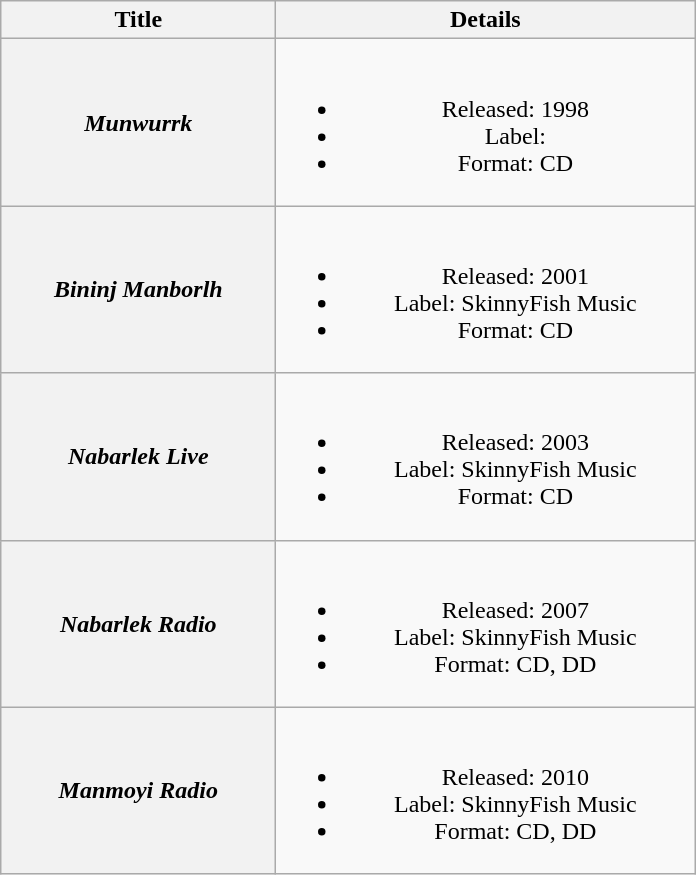<table class="wikitable plainrowheaders" style="text-align:center;" border="1">
<tr>
<th scope="col" style="width:11em;">Title</th>
<th scope="col" style="width:17em;">Details</th>
</tr>
<tr>
<th scope="row"><em>Munwurrk</em></th>
<td><br><ul><li>Released: 1998</li><li>Label:</li><li>Format: CD</li></ul></td>
</tr>
<tr>
<th scope="row"><em>Bininj Manborlh</em></th>
<td><br><ul><li>Released: 2001</li><li>Label: SkinnyFish Music</li><li>Format: CD</li></ul></td>
</tr>
<tr>
<th scope="row"><em>Nabarlek Live</em></th>
<td><br><ul><li>Released: 2003</li><li>Label: SkinnyFish Music</li><li>Format: CD</li></ul></td>
</tr>
<tr>
<th scope="row"><em>Nabarlek Radio</em></th>
<td><br><ul><li>Released: 2007</li><li>Label: SkinnyFish Music</li><li>Format: CD, DD</li></ul></td>
</tr>
<tr>
<th scope="row"><em>Manmoyi Radio</em></th>
<td><br><ul><li>Released: 2010</li><li>Label: SkinnyFish Music</li><li>Format: CD, DD</li></ul></td>
</tr>
</table>
